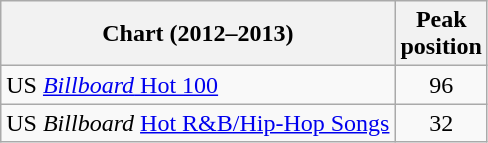<table class="wikitable sortable">
<tr>
<th>Chart (2012–2013)</th>
<th>Peak<br>position</th>
</tr>
<tr>
<td>US <a href='#'><em>Billboard</em> Hot 100</a></td>
<td style="text-align:center;">96</td>
</tr>
<tr>
<td>US <em>Billboard</em> <a href='#'>Hot R&B/Hip-Hop Songs</a></td>
<td style="text-align:center;">32</td>
</tr>
</table>
